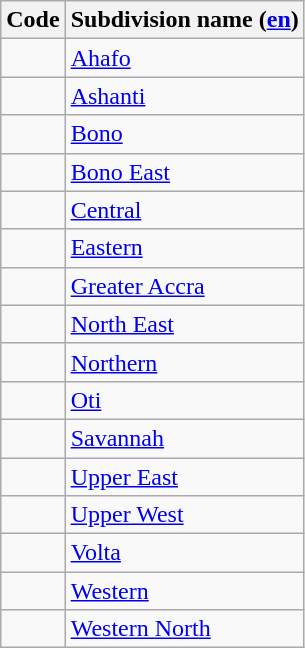<table class="wikitable sortable">
<tr>
<th>Code</th>
<th>Subdivision name (<a href='#'>en</a>)</th>
</tr>
<tr>
<td></td>
<td><a href='#'>Ahafo</a></td>
</tr>
<tr>
<td></td>
<td><a href='#'>Ashanti</a></td>
</tr>
<tr>
<td></td>
<td><a href='#'>Bono</a></td>
</tr>
<tr>
<td></td>
<td><a href='#'>Bono East</a></td>
</tr>
<tr>
<td></td>
<td><a href='#'>Central</a></td>
</tr>
<tr>
<td></td>
<td><a href='#'>Eastern</a></td>
</tr>
<tr>
<td></td>
<td><a href='#'>Greater Accra</a></td>
</tr>
<tr>
<td></td>
<td><a href='#'>North East</a></td>
</tr>
<tr>
<td></td>
<td><a href='#'>Northern</a></td>
</tr>
<tr>
<td></td>
<td><a href='#'>Oti</a></td>
</tr>
<tr>
<td></td>
<td><a href='#'>Savannah</a></td>
</tr>
<tr>
<td></td>
<td><a href='#'>Upper East</a></td>
</tr>
<tr>
<td></td>
<td><a href='#'>Upper West</a></td>
</tr>
<tr>
<td></td>
<td><a href='#'>Volta</a></td>
</tr>
<tr>
<td></td>
<td><a href='#'>Western</a></td>
</tr>
<tr>
<td></td>
<td><a href='#'>Western North</a></td>
</tr>
</table>
